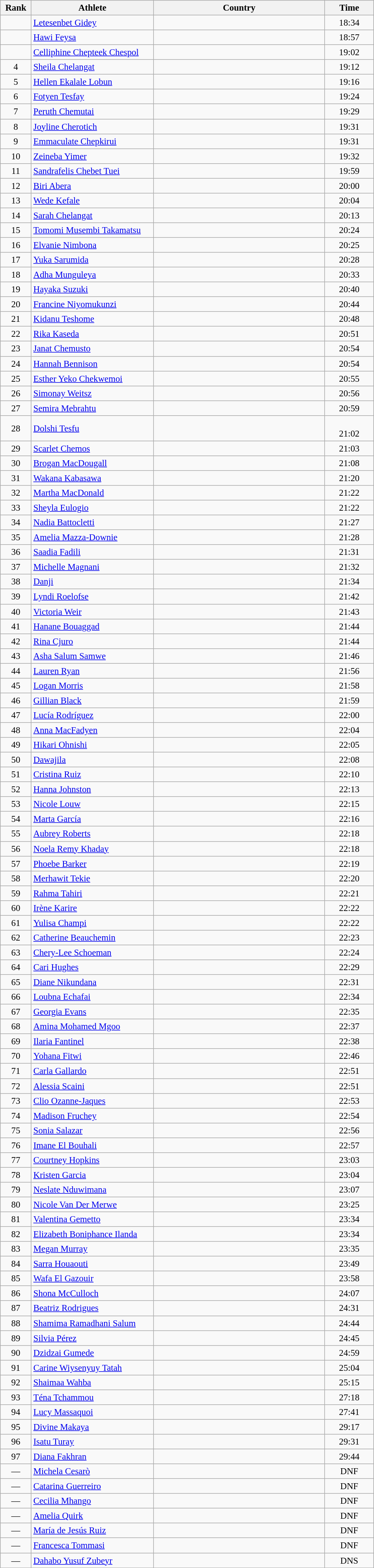<table class="wikitable sortable" style=" text-align:center; font-size:95%;" width="50%">
<tr>
<th width=5%>Rank</th>
<th width=25%>Athlete</th>
<th width=35%>Country</th>
<th width=10%>Time</th>
</tr>
<tr>
<td align=center></td>
<td align=left><a href='#'>Letesenbet Gidey</a></td>
<td align=left></td>
<td>18:34</td>
</tr>
<tr>
<td align=center></td>
<td align=left><a href='#'>Hawi Feysa</a></td>
<td align=left></td>
<td>18:57</td>
</tr>
<tr>
<td align=center></td>
<td align=left><a href='#'>Celliphine Chepteek Chespol</a></td>
<td align=left></td>
<td>19:02</td>
</tr>
<tr>
<td align=center>4</td>
<td align=left><a href='#'>Sheila Chelangat</a></td>
<td align=left></td>
<td>19:12</td>
</tr>
<tr>
<td align=center>5</td>
<td align=left><a href='#'>Hellen Ekalale Lobun</a></td>
<td align=left></td>
<td>19:16</td>
</tr>
<tr>
<td align=center>6</td>
<td align=left><a href='#'>Fotyen Tesfay</a></td>
<td align=left></td>
<td>19:24</td>
</tr>
<tr>
<td align=center>7</td>
<td align=left><a href='#'>Peruth Chemutai</a></td>
<td align=left></td>
<td>19:29</td>
</tr>
<tr>
<td align=center>8</td>
<td align=left><a href='#'>Joyline Cherotich</a></td>
<td align=left></td>
<td>19:31</td>
</tr>
<tr>
<td align=center>9</td>
<td align=left><a href='#'>Emmaculate Chepkirui</a></td>
<td align=left></td>
<td>19:31</td>
</tr>
<tr>
<td align=center>10</td>
<td align=left><a href='#'>Zeineba Yimer</a></td>
<td align=left></td>
<td>19:32</td>
</tr>
<tr>
<td align=center>11</td>
<td align=left><a href='#'>Sandrafelis Chebet Tuei</a></td>
<td align=left></td>
<td>19:59</td>
</tr>
<tr>
<td align=center>12</td>
<td align=left><a href='#'>Biri Abera</a></td>
<td align=left></td>
<td>20:00</td>
</tr>
<tr>
<td align=center>13</td>
<td align=left><a href='#'>Wede Kefale</a></td>
<td align=left></td>
<td>20:04</td>
</tr>
<tr>
<td align=center>14</td>
<td align=left><a href='#'>Sarah Chelangat</a></td>
<td align=left></td>
<td>20:13</td>
</tr>
<tr>
<td align=center>15</td>
<td align=left><a href='#'>Tomomi Musembi Takamatsu</a></td>
<td align=left></td>
<td>20:24</td>
</tr>
<tr>
<td align=center>16</td>
<td align=left><a href='#'>Elvanie Nimbona</a></td>
<td align=left></td>
<td>20:25</td>
</tr>
<tr>
<td align=center>17</td>
<td align=left><a href='#'>Yuka Sarumida</a></td>
<td align=left></td>
<td>20:28</td>
</tr>
<tr>
<td align=center>18</td>
<td align=left><a href='#'>Adha Munguleya</a></td>
<td align=left></td>
<td>20:33</td>
</tr>
<tr>
<td align=center>19</td>
<td align=left><a href='#'>Hayaka Suzuki</a></td>
<td align=left></td>
<td>20:40</td>
</tr>
<tr>
<td align=center>20</td>
<td align=left><a href='#'>Francine Niyomukunzi </a></td>
<td align=left></td>
<td>20:44</td>
</tr>
<tr>
<td align=center>21</td>
<td align=left><a href='#'>Kidanu Teshome</a></td>
<td align=left></td>
<td>20:48</td>
</tr>
<tr>
<td align=center>22</td>
<td align=left><a href='#'>Rika Kaseda</a></td>
<td align=left></td>
<td>20:51</td>
</tr>
<tr>
<td align=center>23</td>
<td align=left><a href='#'>Janat Chemusto</a></td>
<td align=left></td>
<td>20:54</td>
</tr>
<tr>
<td align=center>24</td>
<td align=left><a href='#'>Hannah Bennison</a></td>
<td align=left></td>
<td>20:54</td>
</tr>
<tr>
<td align=center>25</td>
<td align=left><a href='#'>Esther Yeko Chekwemoi</a></td>
<td align=left></td>
<td>20:55</td>
</tr>
<tr>
<td align=center>26</td>
<td align=left><a href='#'>Simonay Weitsz</a></td>
<td align=left></td>
<td>20:56</td>
</tr>
<tr>
<td align=center>27</td>
<td align=left><a href='#'>Semira Mebrahtu</a></td>
<td align=left></td>
<td>20:59</td>
</tr>
<tr>
<td align=center>28</td>
<td align=left><a href='#'>Dolshi Tesfu</a></td>
<td align=left></td>
<td><br>21:02</td>
</tr>
<tr>
<td align=center>29</td>
<td align=left><a href='#'>Scarlet Chemos</a></td>
<td align=left></td>
<td>21:03</td>
</tr>
<tr>
<td align=center>30</td>
<td align=left><a href='#'>Brogan MacDougall</a></td>
<td align=left></td>
<td>21:08</td>
</tr>
<tr>
<td align=center>31</td>
<td align=left><a href='#'>Wakana Kabasawa</a></td>
<td align=left></td>
<td>21:20</td>
</tr>
<tr>
<td align=center>32</td>
<td align=left><a href='#'>Martha MacDonald</a></td>
<td align=left></td>
<td>21:22</td>
</tr>
<tr>
<td align=center>33</td>
<td align=left><a href='#'>Sheyla Eulogio</a></td>
<td align=left></td>
<td>21:22</td>
</tr>
<tr>
<td align=center>34</td>
<td align=left><a href='#'>Nadia Battocletti</a></td>
<td align=left></td>
<td>21:27</td>
</tr>
<tr>
<td align=center>35</td>
<td align=left><a href='#'>Amelia Mazza-Downie</a></td>
<td align=left></td>
<td>21:28</td>
</tr>
<tr>
<td align=center>36</td>
<td align=left><a href='#'>Saadia Fadili</a></td>
<td align=left></td>
<td>21:31</td>
</tr>
<tr>
<td align=center>37</td>
<td align=left><a href='#'>Michelle Magnani</a></td>
<td align=left></td>
<td>21:32</td>
</tr>
<tr>
<td align=center>38</td>
<td align=left><a href='#'>Danji</a></td>
<td align=left></td>
<td>21:34</td>
</tr>
<tr>
<td align=center>39</td>
<td align=left><a href='#'>Lyndi Roelofse</a></td>
<td align=left></td>
<td>21:42</td>
</tr>
<tr>
<td align=center>40</td>
<td align=left><a href='#'>Victoria Weir</a></td>
<td align=left></td>
<td>21:43</td>
</tr>
<tr>
<td align=center>41</td>
<td align=left><a href='#'>Hanane Bouaggad</a></td>
<td align=left></td>
<td>21:44</td>
</tr>
<tr>
<td align=center>42</td>
<td align=left><a href='#'>Rina Cjuro</a></td>
<td align=left></td>
<td>21:44</td>
</tr>
<tr>
<td align=center>43</td>
<td align=left><a href='#'>Asha Salum Samwe</a></td>
<td align=left></td>
<td>21:46</td>
</tr>
<tr>
<td align=center>44</td>
<td align=left><a href='#'>Lauren Ryan</a></td>
<td align=left></td>
<td>21:56</td>
</tr>
<tr>
<td align=center>45</td>
<td align=left><a href='#'>Logan Morris</a></td>
<td align=left></td>
<td>21:58</td>
</tr>
<tr>
<td align=center>46</td>
<td align=left><a href='#'>Gillian Black</a></td>
<td align=left></td>
<td>21:59</td>
</tr>
<tr>
<td align=center>47</td>
<td align=left><a href='#'>Lucía Rodríguez</a></td>
<td align=left></td>
<td>22:00</td>
</tr>
<tr>
<td align=center>48</td>
<td align=left><a href='#'>Anna MacFadyen</a></td>
<td align=left></td>
<td>22:04</td>
</tr>
<tr>
<td align=center>49</td>
<td align=left><a href='#'>Hikari Ohnishi</a></td>
<td align=left></td>
<td>22:05</td>
</tr>
<tr>
<td align=center>50</td>
<td align=left><a href='#'>Dawajila</a></td>
<td align=left></td>
<td>22:08</td>
</tr>
<tr>
<td align=center>51</td>
<td align=left><a href='#'>Cristina Ruiz</a></td>
<td align=left></td>
<td>22:10</td>
</tr>
<tr>
<td align=center>52</td>
<td align=left><a href='#'>Hanna Johnston</a></td>
<td align=left></td>
<td>22:13</td>
</tr>
<tr>
<td align=center>53</td>
<td align=left><a href='#'>Nicole Louw</a></td>
<td align=left></td>
<td>22:15</td>
</tr>
<tr>
<td align=center>54</td>
<td align=left><a href='#'>Marta García</a></td>
<td align=left></td>
<td>22:16</td>
</tr>
<tr>
<td align=center>55</td>
<td align=left><a href='#'>Aubrey Roberts</a></td>
<td align=left></td>
<td>22:18</td>
</tr>
<tr>
<td align=center>56</td>
<td align=left><a href='#'>Noela Remy Khaday</a></td>
<td align=left></td>
<td>22:18</td>
</tr>
<tr>
<td align=center>57</td>
<td align=left><a href='#'>Phoebe Barker</a></td>
<td align=left></td>
<td>22:19</td>
</tr>
<tr>
<td align=center>58</td>
<td align=left><a href='#'>Merhawit Tekie</a></td>
<td align=left></td>
<td>22:20</td>
</tr>
<tr>
<td align=center>59</td>
<td align=left><a href='#'>Rahma Tahiri</a></td>
<td align=left></td>
<td>22:21</td>
</tr>
<tr>
<td align=center>60</td>
<td align=left><a href='#'>Irène Karire</a></td>
<td align=left></td>
<td>22:22</td>
</tr>
<tr>
<td align=center>61</td>
<td align=left><a href='#'>Yulisa Champi</a></td>
<td align=left></td>
<td>22:22</td>
</tr>
<tr>
<td align=center>62</td>
<td align=left><a href='#'>Catherine Beauchemin</a></td>
<td align=left></td>
<td>22:23</td>
</tr>
<tr>
<td align=center>63</td>
<td align=left><a href='#'>Chery-Lee Schoeman</a></td>
<td align=left></td>
<td>22:24</td>
</tr>
<tr>
<td align=center>64</td>
<td align=left><a href='#'>Cari Hughes</a></td>
<td align=left></td>
<td>22:29</td>
</tr>
<tr>
<td align=center>65</td>
<td align=left><a href='#'>Diane Nikundana</a></td>
<td align=left></td>
<td>22:31</td>
</tr>
<tr>
<td align=center>66</td>
<td align=left><a href='#'>Loubna Echafai</a></td>
<td align=left></td>
<td>22:34</td>
</tr>
<tr>
<td align=center>67</td>
<td align=left><a href='#'>Georgia Evans</a></td>
<td align=left></td>
<td>22:35</td>
</tr>
<tr>
<td align=center>68</td>
<td align=left><a href='#'>Amina Mohamed Mgoo</a></td>
<td align=left></td>
<td>22:37</td>
</tr>
<tr>
<td align=center>69</td>
<td align=left><a href='#'>Ilaria Fantinel</a></td>
<td align=left></td>
<td>22:38</td>
</tr>
<tr>
<td align=center>70</td>
<td align=left><a href='#'>Yohana Fitwi</a></td>
<td align=left></td>
<td>22:46</td>
</tr>
<tr>
<td align=center>71</td>
<td align=left><a href='#'>Carla Gallardo</a></td>
<td align=left></td>
<td>22:51</td>
</tr>
<tr>
<td align=center>72</td>
<td align=left><a href='#'>Alessia Scaini</a></td>
<td align=left></td>
<td>22:51</td>
</tr>
<tr>
<td align=center>73</td>
<td align=left><a href='#'>Clio Ozanne-Jaques</a></td>
<td align=left></td>
<td>22:53</td>
</tr>
<tr>
<td align=center>74</td>
<td align=left><a href='#'>Madison Fruchey</a></td>
<td align=left></td>
<td>22:54</td>
</tr>
<tr>
<td align=center>75</td>
<td align=left><a href='#'>Sonia Salazar</a></td>
<td align=left></td>
<td>22:56</td>
</tr>
<tr>
<td align=center>76</td>
<td align=left><a href='#'>Imane El Bouhali</a></td>
<td align=left></td>
<td>22:57</td>
</tr>
<tr>
<td align=center>77</td>
<td align=left><a href='#'>Courtney Hopkins</a></td>
<td align=left></td>
<td>23:03</td>
</tr>
<tr>
<td align=center>78</td>
<td align=left><a href='#'>Kristen Garcia</a></td>
<td align=left></td>
<td>23:04</td>
</tr>
<tr>
<td align=center>79</td>
<td align=left><a href='#'>Neslate Nduwimana</a></td>
<td align=left></td>
<td>23:07</td>
</tr>
<tr>
<td align=center>80</td>
<td align=left><a href='#'>Nicole Van Der Merwe</a></td>
<td align=left></td>
<td>23:25</td>
</tr>
<tr>
<td align=center>81</td>
<td align=left><a href='#'>Valentina Gemetto</a></td>
<td align=left></td>
<td>23:34</td>
</tr>
<tr>
<td align=center>82</td>
<td align=left><a href='#'>Elizabeth Boniphance Ilanda</a></td>
<td align=left></td>
<td>23:34</td>
</tr>
<tr>
<td align=center>83</td>
<td align=left><a href='#'>Megan Murray</a></td>
<td align=left></td>
<td>23:35</td>
</tr>
<tr>
<td align=center>84</td>
<td align=left><a href='#'>Sarra Houaouti</a></td>
<td align=left></td>
<td>23:49</td>
</tr>
<tr>
<td align=center>85</td>
<td align=left><a href='#'>Wafa El Gazouir</a></td>
<td align=left></td>
<td>23:58</td>
</tr>
<tr>
<td align=center>86</td>
<td align=left><a href='#'>Shona McCulloch</a></td>
<td align=left></td>
<td>24:07</td>
</tr>
<tr>
<td align=center>87</td>
<td align=left><a href='#'>Beatriz Rodrigues</a></td>
<td align=left></td>
<td>24:31</td>
</tr>
<tr>
<td align=center>88</td>
<td align=left><a href='#'>Shamima Ramadhani Salum</a></td>
<td align=left></td>
<td>24:44</td>
</tr>
<tr>
<td align=center>89</td>
<td align=left><a href='#'>Silvia Pérez</a></td>
<td align=left></td>
<td>24:45</td>
</tr>
<tr>
<td align=center>90</td>
<td align=left><a href='#'>Dzidzai Gumede</a></td>
<td align=left></td>
<td>24:59</td>
</tr>
<tr>
<td align=center>91</td>
<td align=left><a href='#'>Carine Wiysenyuy Tatah</a></td>
<td align=left></td>
<td>25:04</td>
</tr>
<tr>
<td align=center>92</td>
<td align=left><a href='#'>Shaimaa Wahba</a></td>
<td align=left></td>
<td>25:15</td>
</tr>
<tr>
<td align=center>93</td>
<td align=left><a href='#'>Téna Tchammou</a></td>
<td align=left></td>
<td>27:18</td>
</tr>
<tr>
<td align=center>94</td>
<td align=left><a href='#'>Lucy Massaquoi</a></td>
<td align=left></td>
<td>27:41</td>
</tr>
<tr>
<td align=center>95</td>
<td align=left><a href='#'>Divine Makaya</a></td>
<td align=left></td>
<td>29:17</td>
</tr>
<tr>
<td align=center>96</td>
<td align=left><a href='#'>Isatu Turay</a></td>
<td align=left></td>
<td>29:31</td>
</tr>
<tr>
<td align=center>97</td>
<td align=left><a href='#'>Diana Fakhran</a></td>
<td align=left></td>
<td>29:44</td>
</tr>
<tr>
<td align=center>—</td>
<td align=left><a href='#'>Michela Cesarò</a></td>
<td align=left></td>
<td>DNF</td>
</tr>
<tr>
<td align=center>—</td>
<td align=left><a href='#'>Catarina Guerreiro</a></td>
<td align=left></td>
<td>DNF</td>
</tr>
<tr>
<td align=center>—</td>
<td align=left><a href='#'>Cecilia Mhango</a></td>
<td align=left></td>
<td>DNF</td>
</tr>
<tr>
<td align=center>—</td>
<td align=left><a href='#'>Amelia Quirk</a></td>
<td align=left></td>
<td>DNF</td>
</tr>
<tr>
<td align=center>—</td>
<td align=left><a href='#'>María de Jesús Ruiz</a></td>
<td align=left></td>
<td>DNF</td>
</tr>
<tr>
<td align=center>—</td>
<td align=left><a href='#'>Francesca Tommasi</a></td>
<td align=left></td>
<td>DNF</td>
</tr>
<tr>
<td align=center>—</td>
<td align=left><a href='#'>Dahabo Yusuf Zubeyr</a></td>
<td align=left></td>
<td>DNS</td>
</tr>
</table>
